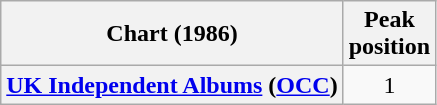<table class="wikitable sortable plainrowheaders">
<tr>
<th scope="col">Chart (1986)</th>
<th scope="col">Peak<br>position</th>
</tr>
<tr>
<th scope=row><a href='#'>UK Independent Albums</a> (<a href='#'>OCC</a>)</th>
<td style="text-align:center;">1</td>
</tr>
</table>
